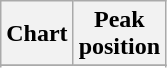<table class="wikitable sortable plainrowheaders" style="text-align:center;" border="1">
<tr>
<th scope="col">Chart</th>
<th scope="col">Peak<br>position</th>
</tr>
<tr>
</tr>
<tr>
</tr>
</table>
